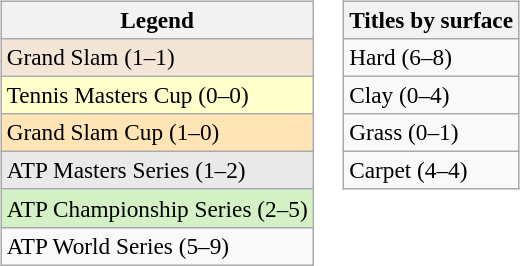<table>
<tr>
<td valign=top><br><table class=wikitable style=font-size:97%>
<tr>
<th>Legend</th>
</tr>
<tr style="background:#f3e6d7;">
<td>Grand Slam (1–1)</td>
</tr>
<tr style="background:#ffc;">
<td>Tennis Masters Cup (0–0)</td>
</tr>
<tr style="background:moccasin;">
<td>Grand Slam Cup (1–0)</td>
</tr>
<tr style="background:#e9e9e9;">
<td>ATP Masters Series (1–2)</td>
</tr>
<tr style="background:#d4f1c5;">
<td>ATP Championship Series (2–5)</td>
</tr>
<tr bgcolor=>
<td>ATP World Series (5–9)</td>
</tr>
</table>
</td>
<td valign=top><br><table class=wikitable style=font-size:97%>
<tr>
<th>Titles by surface</th>
</tr>
<tr>
<td>Hard (6–8)</td>
</tr>
<tr>
<td>Clay (0–4)</td>
</tr>
<tr>
<td>Grass (0–1)</td>
</tr>
<tr>
<td>Carpet (4–4)</td>
</tr>
</table>
</td>
</tr>
</table>
